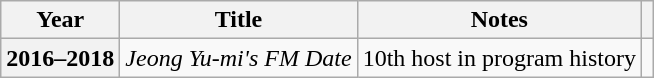<table class="wikitable plainrowheaders">
<tr>
<th scope="col">Year</th>
<th scope="col">Title</th>
<th scope="col">Notes</th>
<th scope="col" class="unsortable"></th>
</tr>
<tr>
<th scope="row">2016–2018</th>
<td><em>Jeong Yu-mi's FM Date</em></td>
<td>10th host in program history</td>
<td style="text-align:center"></td>
</tr>
</table>
